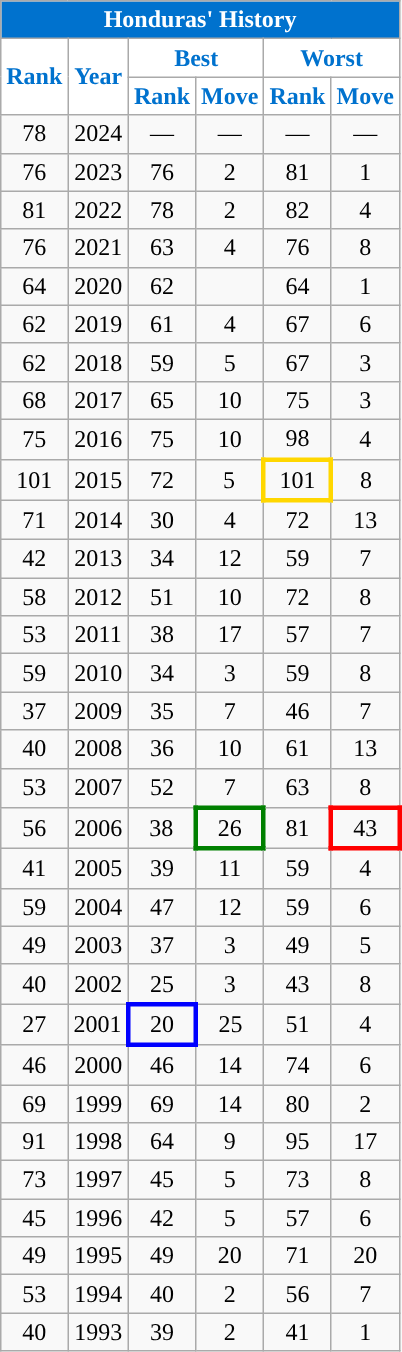<table class="wikitable sortable" style="text-align:center;">
<tr>
<th colspan=9 style="background: #0072CE; color: #FFFFFF;"> Honduras' <a href='#'></a> History</th>
</tr>
<tr>
<th rowspan=2 style="background-color: #FFFFFF; color: #0072CE;">Rank</th>
<th rowspan=2 style="background-color: #FFFFFF; color: #0072CE;">Year</th>
<th colspan=2 style="background-color: #FFFFFF; color: #0072CE;">Best</th>
<th colspan=2 style="background-color: #FFFFFF; color: #0072CE;">Worst</th>
</tr>
<tr>
<th style="background-color: #FFFFFF; color: #0072CE;">Rank</th>
<th style="background-color: #FFFFFF; color: #0072CE;">Move</th>
<th style="background-color: #FFFFFF; color: #0072CE;">Rank</th>
<th style="background-color: #FFFFFF; color: #0072CE;">Move</th>
</tr>
<tr>
<td>78</td>
<td>2024</td>
<td>—</td>
<td>—</td>
<td>—</td>
<td>—</td>
</tr>
<tr>
<td>76</td>
<td>2023</td>
<td>76</td>
<td> 2</td>
<td>81</td>
<td> 1</td>
</tr>
<tr>
<td>81</td>
<td>2022</td>
<td>78</td>
<td> 2</td>
<td>82</td>
<td> 4</td>
</tr>
<tr>
<td>76</td>
<td>2021</td>
<td>63</td>
<td> 4</td>
<td>76</td>
<td> 8</td>
</tr>
<tr>
<td>64</td>
<td>2020</td>
<td>62</td>
<td></td>
<td>64</td>
<td> 1</td>
</tr>
<tr>
<td>62</td>
<td>2019</td>
<td>61</td>
<td> 4</td>
<td>67</td>
<td> 6</td>
</tr>
<tr>
<td>62</td>
<td>2018</td>
<td>59</td>
<td> 5</td>
<td>67</td>
<td> 3</td>
</tr>
<tr>
<td>68</td>
<td>2017</td>
<td>65</td>
<td> 10</td>
<td>75</td>
<td> 3</td>
</tr>
<tr>
<td>75</td>
<td>2016</td>
<td>75</td>
<td> 10</td>
<td>98</td>
<td> 4</td>
</tr>
<tr>
<td>101</td>
<td>2015</td>
<td>72</td>
<td> 5</td>
<td style="border: 3px solid gold">101</td>
<td> 8</td>
</tr>
<tr>
<td>71</td>
<td>2014</td>
<td>30</td>
<td> 4</td>
<td>72</td>
<td> 13</td>
</tr>
<tr>
<td>42</td>
<td>2013</td>
<td>34</td>
<td> 12</td>
<td>59</td>
<td> 7</td>
</tr>
<tr>
<td>58</td>
<td>2012</td>
<td>51</td>
<td> 10</td>
<td>72</td>
<td> 8</td>
</tr>
<tr>
<td>53</td>
<td>2011</td>
<td>38</td>
<td> 17</td>
<td>57</td>
<td> 7</td>
</tr>
<tr>
<td>59</td>
<td>2010</td>
<td>34</td>
<td> 3</td>
<td>59</td>
<td> 8</td>
</tr>
<tr>
<td>37</td>
<td>2009</td>
<td>35</td>
<td> 7</td>
<td>46</td>
<td> 7</td>
</tr>
<tr>
<td>40</td>
<td>2008</td>
<td>36</td>
<td> 10</td>
<td>61</td>
<td> 13</td>
</tr>
<tr>
<td>53</td>
<td>2007</td>
<td>52</td>
<td> 7</td>
<td>63</td>
<td> 8</td>
</tr>
<tr>
<td>56</td>
<td>2006</td>
<td>38</td>
<td style="border: 3px solid green"> 26</td>
<td>81</td>
<td style="border: 3px solid red"> 43</td>
</tr>
<tr>
<td>41</td>
<td>2005</td>
<td>39</td>
<td> 11</td>
<td>59</td>
<td> 4</td>
</tr>
<tr>
<td>59</td>
<td>2004</td>
<td>47</td>
<td> 12</td>
<td>59</td>
<td> 6</td>
</tr>
<tr>
<td>49</td>
<td>2003</td>
<td>37</td>
<td> 3</td>
<td>49</td>
<td> 5</td>
</tr>
<tr>
<td>40</td>
<td>2002</td>
<td>25</td>
<td> 3</td>
<td>43</td>
<td> 8</td>
</tr>
<tr>
<td>27</td>
<td>2001</td>
<td style="border: 3px solid blue">20</td>
<td> 25</td>
<td>51</td>
<td> 4</td>
</tr>
<tr>
<td>46</td>
<td>2000</td>
<td>46</td>
<td> 14</td>
<td>74</td>
<td> 6</td>
</tr>
<tr>
<td>69</td>
<td>1999</td>
<td>69</td>
<td> 14</td>
<td>80</td>
<td> 2</td>
</tr>
<tr>
<td>91</td>
<td>1998</td>
<td>64</td>
<td> 9</td>
<td>95</td>
<td> 17</td>
</tr>
<tr>
<td>73</td>
<td>1997</td>
<td>45</td>
<td> 5</td>
<td>73</td>
<td> 8</td>
</tr>
<tr>
<td>45</td>
<td>1996</td>
<td>42</td>
<td> 5</td>
<td>57</td>
<td> 6</td>
</tr>
<tr>
<td>49</td>
<td>1995</td>
<td>49</td>
<td> 20</td>
<td>71</td>
<td> 20</td>
</tr>
<tr>
<td>53</td>
<td>1994</td>
<td>40</td>
<td> 2</td>
<td>56</td>
<td> 7</td>
</tr>
<tr>
<td>40</td>
<td>1993</td>
<td>39</td>
<td> 2</td>
<td>41</td>
<td> 1</td>
</tr>
</table>
